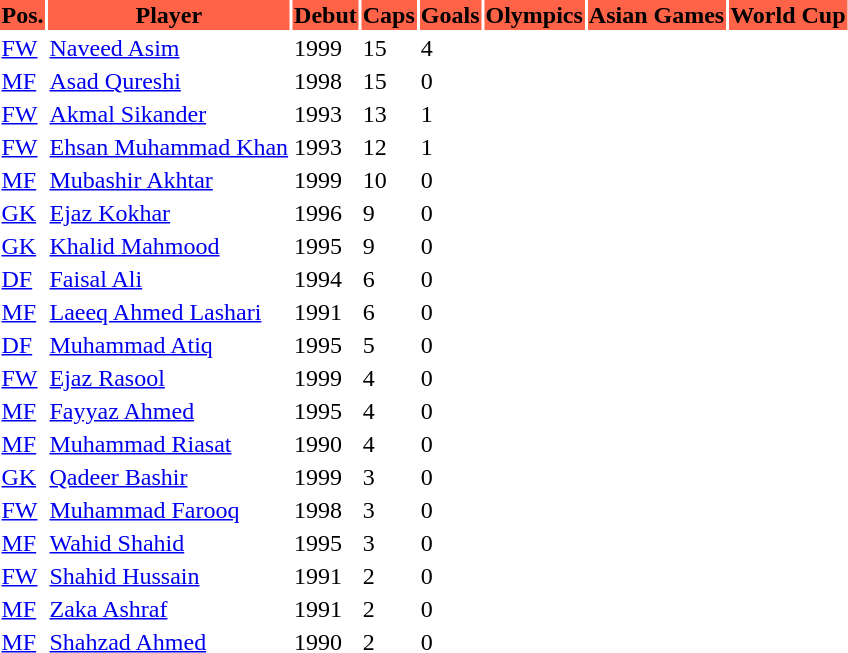<table class="sortable mw-collapsible mw-collapsed toccolours">
<tr>
<th style="background:#FF6347;">Pos.</th>
<th style="background:#FF6347;">Player</th>
<th style="background:#FF6347;">Debut</th>
<th style="background:#FF6347;">Caps</th>
<th style="background:#FF6347;">Goals</th>
<th style="background:#FF6347;">Olympics</th>
<th style="background:#FF6347;">Asian Games</th>
<th style="background:#FF6347;">World Cup</th>
</tr>
<tr>
<td><a href='#'>FW</a></td>
<td><a href='#'>Naveed Asim</a></td>
<td>1999</td>
<td>15</td>
<td>4</td>
<td></td>
<td></td>
<td></td>
</tr>
<tr>
<td><a href='#'>MF</a></td>
<td><a href='#'>Asad Qureshi</a></td>
<td>1998</td>
<td>15</td>
<td>0</td>
<td></td>
<td></td>
<td></td>
</tr>
<tr>
<td><a href='#'>FW</a></td>
<td><a href='#'>Akmal Sikander</a></td>
<td>1993</td>
<td>13</td>
<td>1</td>
<td></td>
<td></td>
<td></td>
</tr>
<tr>
<td><a href='#'>FW</a></td>
<td><a href='#'>Ehsan Muhammad Khan</a></td>
<td>1993</td>
<td>12</td>
<td>1</td>
<td></td>
<td></td>
<td></td>
</tr>
<tr>
<td><a href='#'>MF</a></td>
<td><a href='#'>Mubashir Akhtar</a></td>
<td>1999</td>
<td>10</td>
<td>0</td>
<td></td>
<td></td>
<td></td>
</tr>
<tr>
<td><a href='#'>GK</a></td>
<td><a href='#'>Ejaz Kokhar</a></td>
<td>1996</td>
<td>9</td>
<td>0</td>
<td></td>
<td></td>
<td></td>
</tr>
<tr>
<td><a href='#'>GK</a></td>
<td><a href='#'>Khalid Mahmood</a></td>
<td>1995</td>
<td>9</td>
<td>0</td>
<td></td>
<td></td>
<td></td>
</tr>
<tr>
<td><a href='#'>DF</a></td>
<td><a href='#'>Faisal Ali</a></td>
<td>1994</td>
<td>6</td>
<td>0</td>
<td></td>
<td></td>
<td></td>
</tr>
<tr>
<td><a href='#'>MF</a></td>
<td><a href='#'>Laeeq Ahmed Lashari</a></td>
<td>1991</td>
<td>6</td>
<td>0</td>
<td></td>
<td></td>
<td></td>
</tr>
<tr>
<td><a href='#'>DF</a></td>
<td><a href='#'>Muhammad Atiq</a></td>
<td>1995</td>
<td>5</td>
<td>0</td>
<td></td>
<td></td>
<td></td>
</tr>
<tr>
<td><a href='#'>FW</a></td>
<td><a href='#'>Ejaz Rasool</a></td>
<td>1999</td>
<td>4</td>
<td>0</td>
<td></td>
<td></td>
<td></td>
</tr>
<tr>
<td><a href='#'>MF</a></td>
<td><a href='#'>Fayyaz Ahmed</a></td>
<td>1995</td>
<td>4</td>
<td>0</td>
<td></td>
<td></td>
<td></td>
</tr>
<tr>
<td><a href='#'>MF</a></td>
<td><a href='#'>Muhammad Riasat</a></td>
<td>1990</td>
<td>4</td>
<td>0</td>
<td></td>
<td></td>
<td></td>
</tr>
<tr>
<td><a href='#'>GK</a></td>
<td><a href='#'>Qadeer Bashir</a></td>
<td>1999</td>
<td>3</td>
<td>0</td>
<td></td>
<td></td>
<td></td>
</tr>
<tr>
<td><a href='#'>FW</a></td>
<td><a href='#'>Muhammad Farooq</a></td>
<td>1998</td>
<td>3</td>
<td>0</td>
<td></td>
<td></td>
<td></td>
</tr>
<tr>
<td><a href='#'>MF</a></td>
<td><a href='#'>Wahid Shahid</a></td>
<td>1995</td>
<td>3</td>
<td>0</td>
<td></td>
<td></td>
<td></td>
</tr>
<tr>
<td><a href='#'>FW</a></td>
<td><a href='#'>Shahid Hussain</a></td>
<td>1991</td>
<td>2</td>
<td>0</td>
<td></td>
<td></td>
<td></td>
</tr>
<tr>
<td><a href='#'>MF</a></td>
<td><a href='#'>Zaka Ashraf</a></td>
<td>1991</td>
<td>2</td>
<td>0</td>
<td></td>
<td></td>
<td></td>
</tr>
<tr>
<td><a href='#'>MF</a></td>
<td><a href='#'>Shahzad Ahmed</a></td>
<td>1990</td>
<td>2</td>
<td>0</td>
<td></td>
<td></td>
<td></td>
</tr>
</table>
